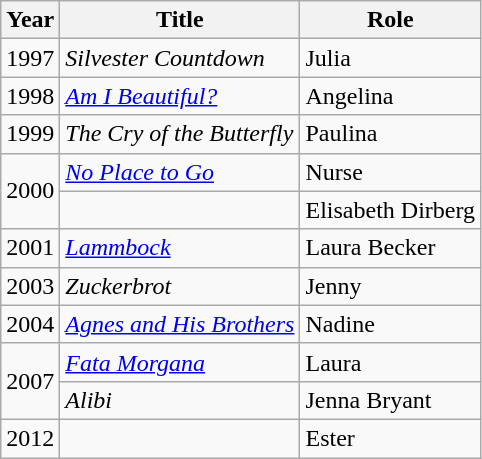<table class=wikitable>
<tr>
<th>Year</th>
<th>Title</th>
<th>Role</th>
</tr>
<tr>
<td>1997</td>
<td><em>Silvester Countdown</em></td>
<td>Julia</td>
</tr>
<tr>
<td>1998</td>
<td><em><a href='#'>Am I Beautiful?</a></em></td>
<td>Angelina</td>
</tr>
<tr>
<td>1999</td>
<td><em>The Cry of the Butterfly</em></td>
<td>Paulina</td>
</tr>
<tr>
<td rowspan=2>2000</td>
<td><em><a href='#'>No Place to Go</a></em></td>
<td>Nurse</td>
</tr>
<tr>
<td><em></em></td>
<td>Elisabeth Dirberg</td>
</tr>
<tr>
<td>2001</td>
<td><em><a href='#'>Lammbock</a></em></td>
<td>Laura Becker</td>
</tr>
<tr>
<td>2003</td>
<td><em>Zuckerbrot</em></td>
<td>Jenny</td>
</tr>
<tr>
<td>2004</td>
<td><em><a href='#'>Agnes and His Brothers</a></em></td>
<td>Nadine</td>
</tr>
<tr>
<td rowspan=2>2007</td>
<td><em><a href='#'>Fata Morgana</a></em></td>
<td>Laura</td>
</tr>
<tr>
<td><em>Alibi</em></td>
<td>Jenna Bryant</td>
</tr>
<tr>
<td>2012</td>
<td><em></em></td>
<td>Ester</td>
</tr>
</table>
